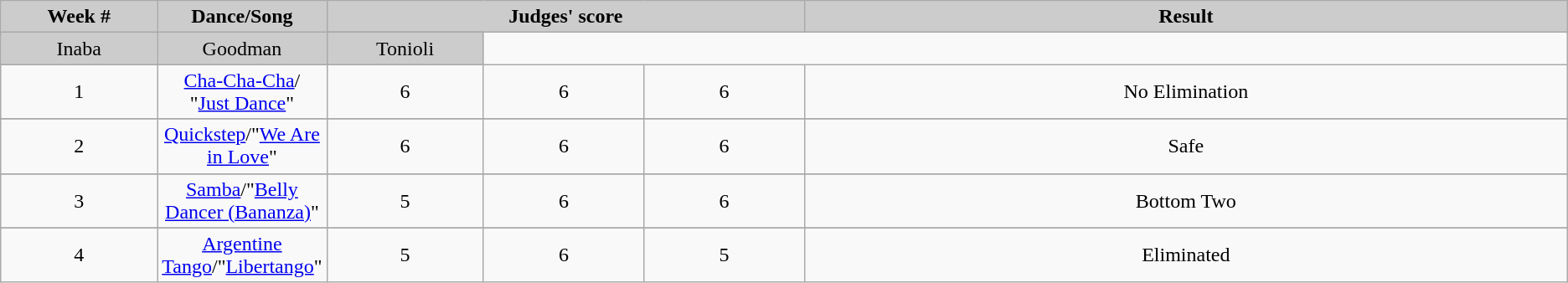<table class="wikitable" align="left">
<tr>
<td rowspan="2" bgcolor="CCCCCC" align="Center"><strong>Week #</strong></td>
<td rowspan="2" bgcolor="CCCCCC" align="Center"><strong>Dance/Song</strong></td>
<td colspan="3" bgcolor="CCCCCC" align="Center"><strong>Judges' score</strong></td>
<td rowspan="2" bgcolor="CCCCCC" align="Center"><strong>Result</strong></td>
</tr>
<tr>
</tr>
<tr>
<td bgcolor="CCCCCC" width="10%" align="center">Inaba</td>
<td bgcolor="CCCCCC" width="10%" align="center">Goodman</td>
<td bgcolor="CCCCCC" width="10%" align="center">Tonioli</td>
</tr>
<tr>
</tr>
<tr>
<td align="center">1</td>
<td align="center"><a href='#'>Cha-Cha-Cha</a>/ "<a href='#'>Just Dance</a>"</td>
<td align="center">6</td>
<td align="center">6</td>
<td align="center">6</td>
<td align="center">No Elimination</td>
</tr>
<tr>
</tr>
<tr>
<td align="center">2</td>
<td align="center"><a href='#'>Quickstep</a>/"<a href='#'>We Are in Love</a>"</td>
<td align="center">6</td>
<td align="center">6</td>
<td align="center">6</td>
<td align="center">Safe</td>
</tr>
<tr>
</tr>
<tr>
<td align="center">3</td>
<td align="center"><a href='#'>Samba</a>/"<a href='#'>Belly Dancer (Bananza)</a>"</td>
<td align="center">5</td>
<td align="center">6</td>
<td align="center">6</td>
<td align="center">Bottom Two</td>
</tr>
<tr>
</tr>
<tr>
<td align="center">4</td>
<td align="center"><a href='#'>Argentine Tango</a>/"<a href='#'>Libertango</a>"</td>
<td align="center">5</td>
<td align="center">6</td>
<td align="center">5</td>
<td align="center">Eliminated</td>
</tr>
</table>
